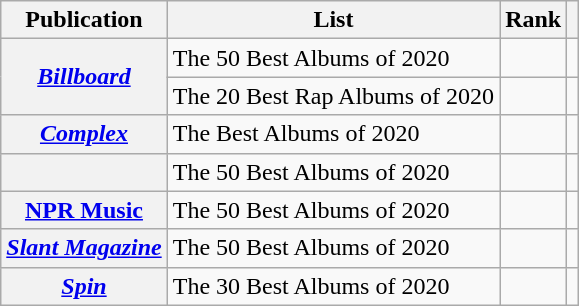<table class="wikitable sortable plainrowheaders" style="border:none; margin:0;">
<tr>
<th scope="col">Publication</th>
<th scope="col" class="unsortable">List</th>
<th scope="col" data-sort-type="number">Rank</th>
<th scope="col" class="unsortable"></th>
</tr>
<tr>
<th scope="row" rowspan="2"><em><a href='#'>Billboard</a></em></th>
<td>The 50 Best Albums of 2020</td>
<td></td>
<td></td>
</tr>
<tr>
<td>The 20 Best Rap Albums of 2020</td>
<td></td>
<td></td>
</tr>
<tr>
<th scope="row"><em><a href='#'>Complex</a></em></th>
<td>The Best Albums of 2020</td>
<td></td>
<td></td>
</tr>
<tr>
<th scope="row"></th>
<td>The 50 Best Albums of 2020</td>
<td></td>
<td></td>
</tr>
<tr>
<th scope="row"><a href='#'>NPR Music</a></th>
<td>The 50 Best Albums of 2020</td>
<td></td>
<td></td>
</tr>
<tr>
<th scope="row"><em><a href='#'>Slant Magazine</a></em></th>
<td>The 50 Best Albums of 2020</td>
<td></td>
<td></td>
</tr>
<tr>
<th scope="row"><em><a href='#'>Spin</a></em></th>
<td>The 30 Best Albums of 2020</td>
<td></td>
<td></td>
</tr>
</table>
